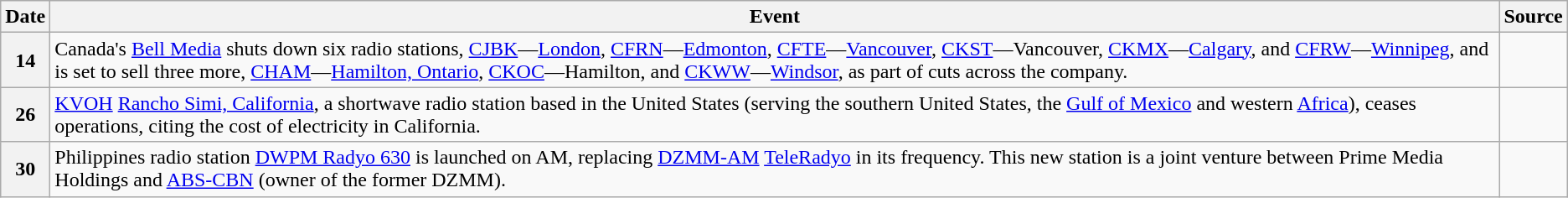<table class=wikitable>
<tr>
<th>Date</th>
<th>Event</th>
<th>Source</th>
</tr>
<tr>
<th rowspan=1=>14</th>
<td>Canada's <a href='#'>Bell Media</a> shuts down six radio stations, <a href='#'>CJBK</a>—<a href='#'>London</a>, <a href='#'>CFRN</a>—<a href='#'>Edmonton</a>, <a href='#'>CFTE</a>—<a href='#'>Vancouver</a>, <a href='#'>CKST</a>—Vancouver, <a href='#'>CKMX</a>—<a href='#'>Calgary</a>, and <a href='#'>CFRW</a>—<a href='#'>Winnipeg</a>, and is set to sell three more, <a href='#'>CHAM</a>—<a href='#'>Hamilton, Ontario</a>, <a href='#'>CKOC</a>—Hamilton, and <a href='#'>CKWW</a>—<a href='#'>Windsor</a>, as part of cuts across the company.</td>
<td></td>
</tr>
<tr>
<th>26</th>
<td><a href='#'>KVOH</a> <a href='#'>Rancho Simi, California</a>, a shortwave radio station based in the United States (serving the southern United States, the <a href='#'>Gulf of Mexico</a> and western <a href='#'>Africa</a>), ceases operations, citing the cost of electricity in California.</td>
<td></td>
</tr>
<tr>
<th>30</th>
<td>Philippines radio station <a href='#'>DWPM Radyo 630</a> is launched on AM, replacing <a href='#'>DZMM-AM</a> <a href='#'>TeleRadyo</a> in its frequency. This new station is a joint venture between Prime Media Holdings and <a href='#'>ABS-CBN</a> (owner of the former DZMM).</td>
<td></td>
</tr>
</table>
